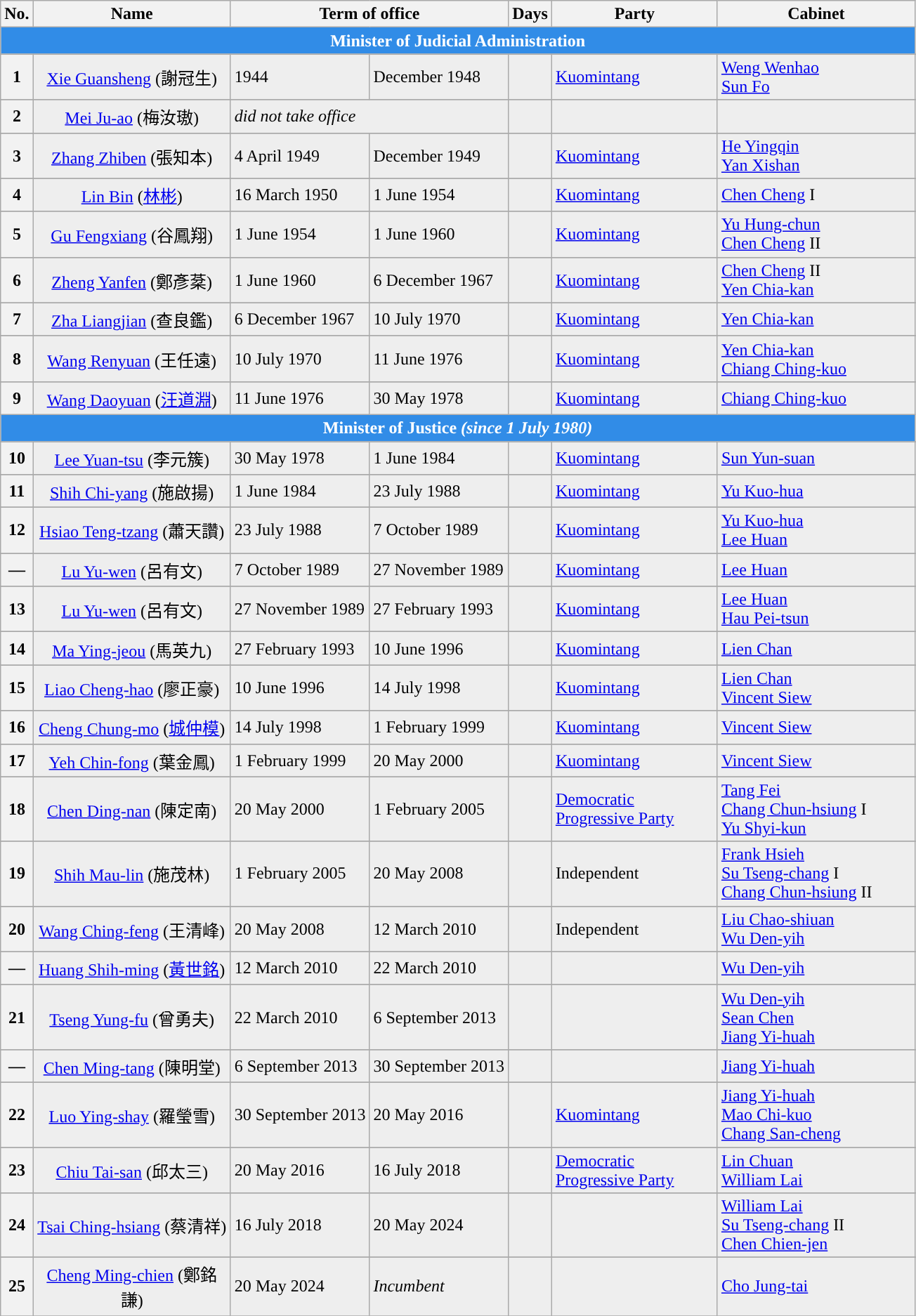<table class="wikitable">
<tr ->
<th>No.</th>
<th width="180">Name</th>
<th colspan=2 width="180">Term of office</th>
<th>Days</th>
<th width="150">Party</th>
<th width="180">Cabinet</th>
</tr>
<tr ->
<th colspan=7 style="background:#318CE7; color:white;">Minister of Judicial Administration</th>
</tr>
<tr ->
</tr>
<tr - bgcolor=#EEEEEE>
<th style="background:">1</th>
<td align=center><a href='#'>Xie Guansheng</a> (謝冠生)</td>
<td>1944</td>
<td>December 1948</td>
<td></td>
<td><a href='#'>Kuomintang</a></td>
<td><a href='#'>Weng Wenhao</a><br><a href='#'>Sun Fo</a></td>
</tr>
<tr ->
</tr>
<tr - bgcolor=#EEEEEE>
<th style="background:">2</th>
<td align=center><a href='#'>Mei Ju-ao</a> (梅汝璈)</td>
<td colspan=2><em>did not take office</em></td>
<td></td>
<td></td>
<td></td>
</tr>
<tr ->
</tr>
<tr - bgcolor=#EEEEEE>
<th style="background:">3</th>
<td align=center><a href='#'>Zhang Zhiben</a> (張知本)</td>
<td>4 April 1949</td>
<td>December 1949</td>
<td></td>
<td><a href='#'>Kuomintang</a></td>
<td><a href='#'>He Yingqin</a><br><a href='#'>Yan Xishan</a></td>
</tr>
<tr ->
</tr>
<tr - bgcolor=#EEEEEE>
<th style="background:">4</th>
<td align=center><a href='#'>Lin Bin</a> (<a href='#'>林彬</a>)</td>
<td>16 March 1950</td>
<td>1 June 1954</td>
<td></td>
<td><a href='#'>Kuomintang</a></td>
<td><a href='#'>Chen Cheng</a> I</td>
</tr>
<tr ->
</tr>
<tr - bgcolor=#EEEEEE>
<th style="background:">5</th>
<td align=center><a href='#'>Gu Fengxiang</a> (谷鳳翔)</td>
<td>1 June 1954</td>
<td>1 June 1960</td>
<td></td>
<td><a href='#'>Kuomintang</a></td>
<td><a href='#'>Yu Hung-chun</a><br><a href='#'>Chen Cheng</a> II</td>
</tr>
<tr ->
</tr>
<tr - bgcolor=#EEEEEE>
<th style="background:">6</th>
<td align=center><a href='#'>Zheng Yanfen</a> (鄭彥棻)</td>
<td>1 June 1960</td>
<td>6 December 1967</td>
<td></td>
<td><a href='#'>Kuomintang</a></td>
<td><a href='#'>Chen Cheng</a> II<br><a href='#'>Yen Chia-kan</a></td>
</tr>
<tr ->
</tr>
<tr - bgcolor=#EEEEEE>
<th style="background:">7</th>
<td align=center><a href='#'>Zha Liangjian</a> (查良鑑)</td>
<td>6 December 1967</td>
<td>10 July 1970</td>
<td></td>
<td><a href='#'>Kuomintang</a></td>
<td><a href='#'>Yen Chia-kan</a></td>
</tr>
<tr ->
</tr>
<tr - bgcolor=#EEEEEE>
<th style="background:">8</th>
<td align=center><a href='#'>Wang Renyuan</a> (王任遠)</td>
<td>10 July 1970</td>
<td>11 June 1976</td>
<td></td>
<td><a href='#'>Kuomintang</a></td>
<td><a href='#'>Yen Chia-kan</a><br><a href='#'>Chiang Ching-kuo</a></td>
</tr>
<tr ->
</tr>
<tr - bgcolor=#EEEEEE>
<th style="background:">9</th>
<td align=center><a href='#'>Wang Daoyuan</a> (<a href='#'>汪道淵</a>)</td>
<td>11 June 1976</td>
<td>30 May 1978</td>
<td></td>
<td><a href='#'>Kuomintang</a></td>
<td><a href='#'>Chiang Ching-kuo</a></td>
</tr>
<tr ->
<th colspan=7 style="background:#318CE7; color:white;">Minister of Justice <em>(since 1 July 1980)</em></th>
</tr>
<tr ->
</tr>
<tr - bgcolor=#EEEEEE>
<th style="background:">10</th>
<td align=center><a href='#'>Lee Yuan-tsu</a> (李元簇)</td>
<td>30 May 1978</td>
<td>1 June 1984</td>
<td></td>
<td><a href='#'>Kuomintang</a></td>
<td><a href='#'>Sun Yun-suan</a></td>
</tr>
<tr ->
</tr>
<tr - bgcolor=#EEEEEE>
<th style="background:">11</th>
<td align=center><a href='#'>Shih Chi-yang</a> (施啟揚)</td>
<td>1 June 1984</td>
<td>23 July 1988</td>
<td></td>
<td><a href='#'>Kuomintang</a></td>
<td><a href='#'>Yu Kuo-hua</a></td>
</tr>
<tr ->
</tr>
<tr - bgcolor=#EEEEEE>
<th style="background:">12</th>
<td align=center><a href='#'>Hsiao Teng-tzang</a> (蕭天讚)</td>
<td>23 July 1988</td>
<td>7 October 1989</td>
<td></td>
<td><a href='#'>Kuomintang</a></td>
<td><a href='#'>Yu Kuo-hua</a><br><a href='#'>Lee Huan</a></td>
</tr>
<tr ->
</tr>
<tr - bgcolor=#EEEEEE>
<th style="background:">—</th>
<td align=center><a href='#'>Lu Yu-wen</a> (呂有文)</td>
<td>7 October 1989</td>
<td>27 November 1989</td>
<td></td>
<td><a href='#'>Kuomintang</a></td>
<td><a href='#'>Lee Huan</a></td>
</tr>
<tr ->
</tr>
<tr - bgcolor=#EEEEEE>
<th style="background:">13</th>
<td align=center><a href='#'>Lu Yu-wen</a> (呂有文)</td>
<td>27 November 1989</td>
<td>27 February 1993</td>
<td></td>
<td><a href='#'>Kuomintang</a></td>
<td><a href='#'>Lee Huan</a><br><a href='#'>Hau Pei-tsun</a></td>
</tr>
<tr ->
</tr>
<tr - bgcolor=#EEEEEE>
<th style="background:">14</th>
<td align=center><a href='#'>Ma Ying-jeou</a> (馬英九)</td>
<td>27 February 1993</td>
<td>10 June 1996</td>
<td></td>
<td><a href='#'>Kuomintang</a></td>
<td><a href='#'>Lien Chan</a></td>
</tr>
<tr ->
</tr>
<tr - bgcolor=#EEEEEE>
<th style="background:">15</th>
<td align=center><a href='#'>Liao Cheng-hao</a> (廖正豪)</td>
<td>10 June 1996</td>
<td>14 July 1998</td>
<td></td>
<td><a href='#'>Kuomintang</a></td>
<td><a href='#'>Lien Chan</a><br><a href='#'>Vincent Siew</a></td>
</tr>
<tr ->
</tr>
<tr - bgcolor=#EEEEEE>
<th style="background:">16</th>
<td align=center><a href='#'>Cheng Chung-mo</a> (<a href='#'>城仲模</a>)</td>
<td>14 July 1998</td>
<td>1 February 1999</td>
<td></td>
<td><a href='#'>Kuomintang</a></td>
<td><a href='#'>Vincent Siew</a></td>
</tr>
<tr ->
</tr>
<tr - bgcolor=#EEEEEE>
<th style="background:">17</th>
<td align=center><a href='#'>Yeh Chin-fong</a> (葉金鳳)</td>
<td>1 February 1999</td>
<td>20 May 2000</td>
<td></td>
<td><a href='#'>Kuomintang</a></td>
<td><a href='#'>Vincent Siew</a></td>
</tr>
<tr ->
</tr>
<tr - bgcolor=#EEEEEE>
<th style="background:">18</th>
<td align=center><a href='#'>Chen Ding-nan</a> (陳定南)</td>
<td>20 May 2000</td>
<td>1 February 2005</td>
<td></td>
<td><a href='#'>Democratic Progressive Party</a></td>
<td><a href='#'>Tang Fei</a><br><a href='#'>Chang Chun-hsiung</a> I<br><a href='#'>Yu Shyi-kun</a></td>
</tr>
<tr ->
</tr>
<tr - bgcolor=#EEEEEE>
<th style="background:">19</th>
<td align=center><a href='#'>Shih Mau-lin</a> (施茂林)</td>
<td>1 February 2005</td>
<td>20 May 2008</td>
<td></td>
<td>Independent</td>
<td><a href='#'>Frank Hsieh</a><br><a href='#'>Su Tseng-chang</a> I<br><a href='#'>Chang Chun-hsiung</a> II</td>
</tr>
<tr ->
</tr>
<tr - bgcolor=#EEEEEE>
<th style="background:">20</th>
<td align=center><a href='#'>Wang Ching-feng</a> (王清峰)</td>
<td>20 May 2008</td>
<td>12 March 2010</td>
<td></td>
<td>Independent</td>
<td><a href='#'>Liu Chao-shiuan</a><br><a href='#'>Wu Den-yih</a></td>
</tr>
<tr ->
</tr>
<tr - bgcolor=#EEEEEE>
<th style="background:">—</th>
<td align=center><a href='#'>Huang Shih-ming</a> (<a href='#'>黃世銘</a>)</td>
<td>12 March 2010</td>
<td>22 March 2010</td>
<td></td>
<td></td>
<td><a href='#'>Wu Den-yih</a></td>
</tr>
<tr ->
</tr>
<tr - bgcolor=#EEEEEE>
<th style="background:">21</th>
<td align=center><a href='#'>Tseng Yung-fu</a> (曾勇夫)</td>
<td>22 March 2010</td>
<td>6 September 2013</td>
<td></td>
<td></td>
<td><a href='#'>Wu Den-yih</a><br><a href='#'>Sean Chen</a><br><a href='#'>Jiang Yi-huah</a></td>
</tr>
<tr ->
</tr>
<tr - bgcolor=#EEEEEE>
<th style="background:">—</th>
<td align=center><a href='#'>Chen Ming-tang</a> (陳明堂)</td>
<td>6 September 2013</td>
<td>30 September 2013</td>
<td></td>
<td></td>
<td><a href='#'>Jiang Yi-huah</a></td>
</tr>
<tr ->
</tr>
<tr - bgcolor=#EEEEEE>
<th style="background:">22</th>
<td align=center><a href='#'>Luo Ying-shay</a> (羅瑩雪)</td>
<td>30 September 2013</td>
<td>20 May 2016</td>
<td></td>
<td><a href='#'>Kuomintang</a></td>
<td><a href='#'>Jiang Yi-huah</a><br><a href='#'>Mao Chi-kuo</a><br><a href='#'>Chang San-cheng</a></td>
</tr>
<tr ->
</tr>
<tr - bgcolor=#EEEEEE>
<th style="background:">23</th>
<td align=center><a href='#'>Chiu Tai-san</a> (邱太三)</td>
<td>20 May 2016</td>
<td>16 July 2018</td>
<td></td>
<td><a href='#'>Democratic Progressive Party</a></td>
<td><a href='#'>Lin Chuan</a><br><a href='#'>William Lai</a></td>
</tr>
<tr ->
</tr>
<tr - bgcolor=#EEEEEE>
<th style="background:">24</th>
<td align=center><a href='#'>Tsai Ching-hsiang</a> (蔡清祥)</td>
<td>16 July 2018</td>
<td>20 May 2024</td>
<td></td>
<td></td>
<td><a href='#'>William Lai</a><br><a href='#'>Su Tseng-chang</a> II<br><a href='#'>Chen Chien-jen</a></td>
</tr>
<tr ->
</tr>
<tr - bgcolor=#EEEEEE>
<th style="background:">25</th>
<td align=center><a href='#'>Cheng Ming-chien</a> (鄭銘謙)</td>
<td>20 May 2024</td>
<td><em>Incumbent</em></td>
<td></td>
<td></td>
<td><a href='#'>Cho Jung-tai</a></td>
</tr>
<tr ->
</tr>
</table>
